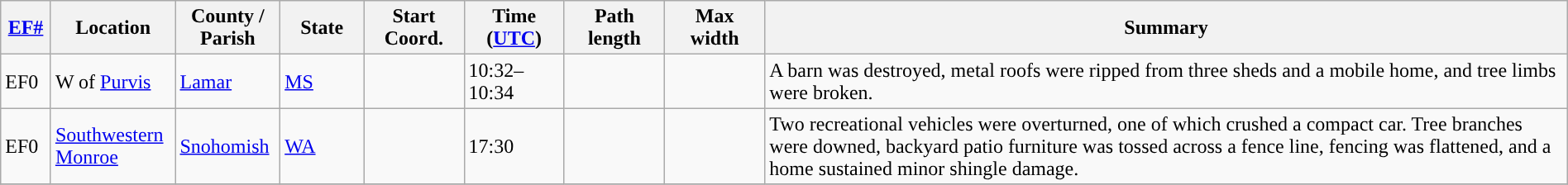<table class="wikitable sortable" style="width:100%;">
<tr>
<th scope="col" style="width:3%; text-align:center;"><a href='#'>EF#</a></th>
<th scope="col" style="width:7%; text-align:center;" class="unsortable">Location</th>
<th scope="col" style="width:6%; text-align:center;" class="unsortable">County / Parish</th>
<th scope="col" style="width:5%; text-align:center;">State</th>
<th scope="col" style="width:6%; text-align:center;">Start Coord.</th>
<th scope="col" style="width:6%; text-align:center;">Time (<a href='#'>UTC</a>)</th>
<th scope="col" style="width:6%; text-align:center;">Path length</th>
<th scope="col" style="width:6%; text-align:center;">Max width</th>
<th scope="col" class="unsortable" style="width:48%; text-align:center;">Summary</th>
</tr>
<tr>
<td>EF0</td>
<td>W of <a href='#'>Purvis</a></td>
<td><a href='#'>Lamar</a></td>
<td><a href='#'>MS</a></td>
<td></td>
<td>10:32–10:34</td>
<td></td>
<td></td>
<td>A barn was destroyed, metal roofs were ripped from three sheds and a mobile home, and tree limbs were broken.</td>
</tr>
<tr>
<td>EF0</td>
<td><a href='#'>Southwestern Monroe</a></td>
<td><a href='#'>Snohomish</a></td>
<td><a href='#'>WA</a></td>
<td></td>
<td>17:30</td>
<td></td>
<td></td>
<td>Two recreational vehicles were overturned, one of which crushed a compact car. Tree branches were downed, backyard patio furniture was tossed across a fence line, fencing was flattened, and a home sustained minor shingle damage.</td>
</tr>
<tr>
</tr>
</table>
